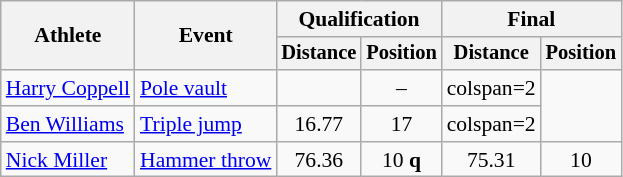<table class=wikitable style="font-size:90%">
<tr>
<th rowspan="2">Athlete</th>
<th rowspan="2">Event</th>
<th colspan="2">Qualification</th>
<th colspan="2">Final</th>
</tr>
<tr style="font-size:95%">
<th>Distance</th>
<th>Position</th>
<th>Distance</th>
<th>Position</th>
</tr>
<tr style=text-align:center>
<td style=text-align:left><a href='#'>Harry Coppell</a></td>
<td style=text-align:left><a href='#'>Pole vault</a></td>
<td></td>
<td>–</td>
<td>colspan=2 </td>
</tr>
<tr style=text-align:center>
<td style=text-align:left><a href='#'>Ben Williams</a></td>
<td style=text-align:left><a href='#'>Triple jump</a></td>
<td>16.77</td>
<td>17</td>
<td>colspan=2 </td>
</tr>
<tr style=text-align:center>
<td style=text-align:left><a href='#'>Nick Miller</a></td>
<td style=text-align:left><a href='#'>Hammer throw</a></td>
<td>76.36</td>
<td>10 <strong>q</strong></td>
<td>75.31</td>
<td>10</td>
</tr>
</table>
